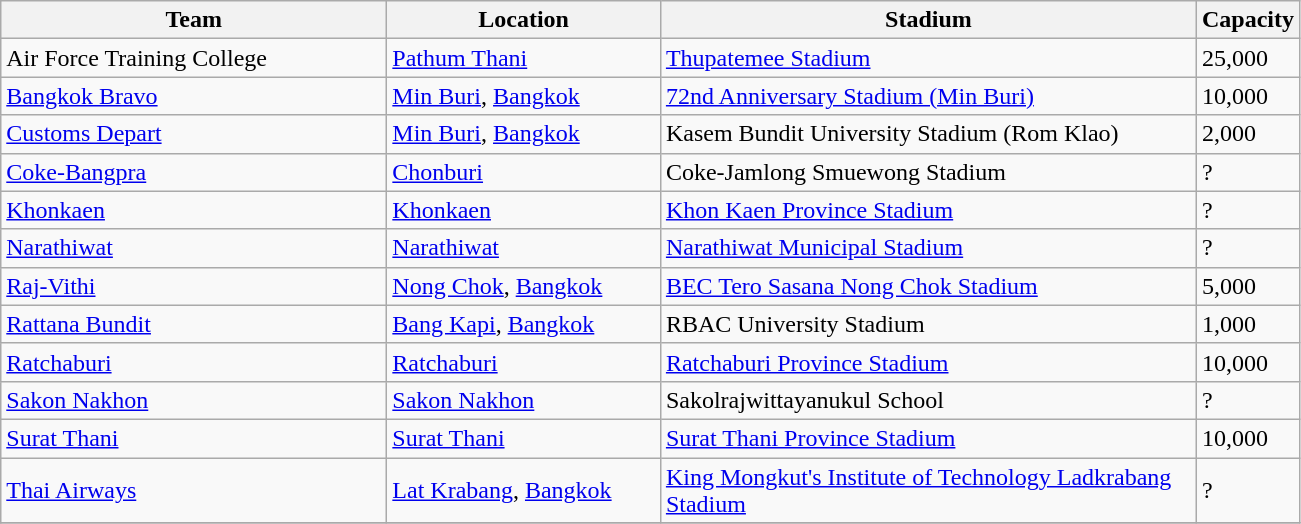<table class="wikitable sortable">
<tr>
<th width="250">Team</th>
<th width="175">Location</th>
<th width="350">Stadium</th>
<th>Capacity</th>
</tr>
<tr>
<td>Air Force Training College</td>
<td><a href='#'>Pathum Thani</a></td>
<td><a href='#'>Thupatemee Stadium</a></td>
<td>25,000</td>
</tr>
<tr>
<td><a href='#'>Bangkok Bravo</a></td>
<td><a href='#'>Min Buri</a>, <a href='#'>Bangkok</a></td>
<td><a href='#'>72nd Anniversary Stadium (Min Buri)</a></td>
<td>10,000</td>
</tr>
<tr>
<td><a href='#'>Customs Depart</a></td>
<td><a href='#'>Min Buri</a>, <a href='#'>Bangkok</a></td>
<td>Kasem Bundit University Stadium (Rom Klao)</td>
<td>2,000</td>
</tr>
<tr>
<td><a href='#'>Coke-Bangpra</a></td>
<td><a href='#'>Chonburi</a></td>
<td>Coke-Jamlong Smuewong Stadium</td>
<td>?</td>
</tr>
<tr>
<td><a href='#'>Khonkaen</a></td>
<td><a href='#'>Khonkaen</a></td>
<td><a href='#'>Khon Kaen Province Stadium</a></td>
<td>?</td>
</tr>
<tr>
<td><a href='#'>Narathiwat</a></td>
<td><a href='#'>Narathiwat</a></td>
<td><a href='#'>Narathiwat Municipal Stadium</a></td>
<td>?</td>
</tr>
<tr>
<td><a href='#'>Raj-Vithi</a></td>
<td><a href='#'>Nong Chok</a>, <a href='#'>Bangkok</a></td>
<td><a href='#'>BEC Tero Sasana Nong Chok Stadium</a></td>
<td>5,000</td>
</tr>
<tr>
<td><a href='#'>Rattana Bundit</a></td>
<td><a href='#'>Bang Kapi</a>, <a href='#'>Bangkok</a></td>
<td>RBAC University Stadium</td>
<td>1,000</td>
</tr>
<tr>
<td><a href='#'>Ratchaburi</a></td>
<td><a href='#'>Ratchaburi</a></td>
<td><a href='#'>Ratchaburi Province Stadium</a></td>
<td>10,000</td>
</tr>
<tr>
<td><a href='#'>Sakon Nakhon</a></td>
<td><a href='#'>Sakon Nakhon</a></td>
<td>Sakolrajwittayanukul School</td>
<td>?</td>
</tr>
<tr>
<td><a href='#'>Surat Thani</a></td>
<td><a href='#'>Surat Thani</a></td>
<td><a href='#'>Surat Thani Province Stadium</a></td>
<td>10,000</td>
</tr>
<tr>
<td><a href='#'>Thai Airways</a></td>
<td><a href='#'>Lat Krabang</a>, <a href='#'>Bangkok</a></td>
<td><a href='#'>King Mongkut's Institute of Technology Ladkrabang Stadium</a></td>
<td>?</td>
</tr>
<tr>
</tr>
</table>
